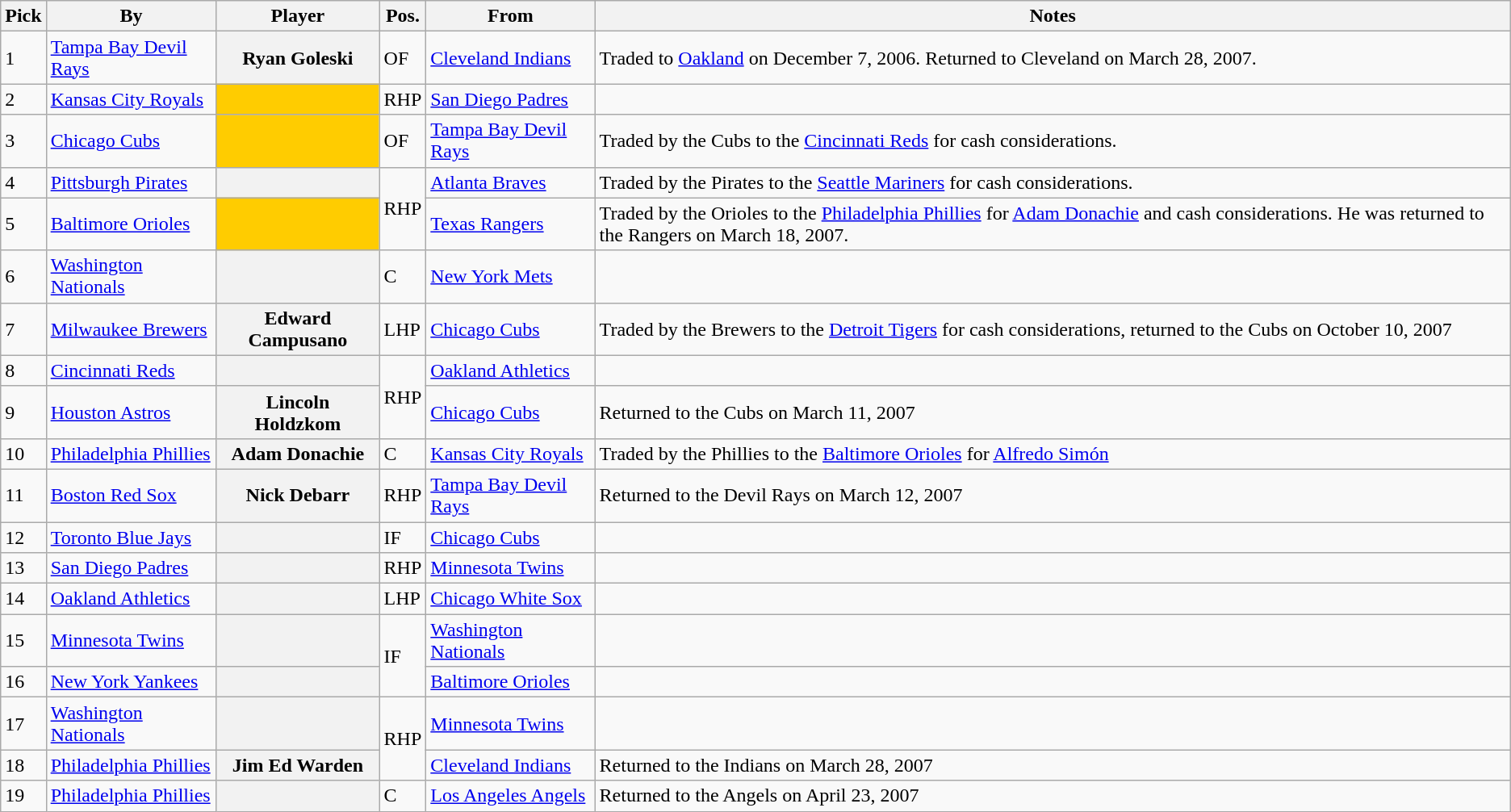<table class="wikitable sortable plainrowheaders">
<tr>
<th scope="col">Pick</th>
<th scope="col">By</th>
<th scope="col">Player</th>
<th scope="col">Pos.</th>
<th scope="col">From</th>
<th scope="col">Notes</th>
</tr>
<tr>
<td>1</td>
<td><a href='#'>Tampa Bay Devil Rays</a></td>
<th scope="row">Ryan Goleski</th>
<td>OF</td>
<td><a href='#'>Cleveland Indians</a></td>
<td>Traded to <a href='#'>Oakland</a> on December 7, 2006. Returned to Cleveland on March 28, 2007.</td>
</tr>
<tr>
<td>2</td>
<td><a href='#'>Kansas City Royals</a></td>
<th scope="row" style="background:#fc0"></th>
<td>RHP</td>
<td><a href='#'>San Diego Padres</a></td>
<td></td>
</tr>
<tr>
<td>3</td>
<td><a href='#'>Chicago Cubs</a></td>
<th scope="row" style="background:#fc0"></th>
<td>OF</td>
<td><a href='#'>Tampa Bay Devil Rays</a></td>
<td>Traded by the Cubs to the <a href='#'>Cincinnati Reds</a> for cash considerations.</td>
</tr>
<tr>
<td>4</td>
<td><a href='#'>Pittsburgh Pirates</a></td>
<th scope="row"></th>
<td rowspan="2">RHP</td>
<td><a href='#'>Atlanta Braves</a></td>
<td>Traded by the Pirates to the <a href='#'>Seattle Mariners</a> for cash considerations.</td>
</tr>
<tr>
<td>5</td>
<td><a href='#'>Baltimore Orioles</a></td>
<th scope="row" style="background:#fc0"></th>
<td><a href='#'>Texas Rangers</a></td>
<td>Traded by the Orioles to the <a href='#'>Philadelphia Phillies</a> for <a href='#'>Adam Donachie</a> and cash considerations. He was returned to the Rangers on March 18, 2007.</td>
</tr>
<tr>
<td>6</td>
<td><a href='#'>Washington Nationals</a></td>
<th scope="row"></th>
<td>C</td>
<td><a href='#'>New York Mets</a></td>
<td></td>
</tr>
<tr>
<td>7</td>
<td><a href='#'>Milwaukee Brewers</a></td>
<th scope="row">Edward Campusano</th>
<td>LHP</td>
<td><a href='#'>Chicago Cubs</a></td>
<td>Traded by the Brewers to the <a href='#'>Detroit Tigers</a> for cash considerations, returned to the Cubs on October 10, 2007</td>
</tr>
<tr>
<td>8</td>
<td><a href='#'>Cincinnati Reds</a></td>
<th scope="row"></th>
<td rowspan="2">RHP</td>
<td><a href='#'>Oakland Athletics</a></td>
<td></td>
</tr>
<tr>
<td>9</td>
<td><a href='#'>Houston Astros</a></td>
<th scope="row">Lincoln Holdzkom</th>
<td><a href='#'>Chicago Cubs</a></td>
<td>Returned to the Cubs on March 11, 2007</td>
</tr>
<tr>
<td>10</td>
<td><a href='#'>Philadelphia Phillies</a></td>
<th scope="row">Adam Donachie</th>
<td>C</td>
<td><a href='#'>Kansas City Royals</a></td>
<td>Traded by the Phillies to the <a href='#'>Baltimore Orioles</a> for <a href='#'>Alfredo Simón</a></td>
</tr>
<tr>
<td>11</td>
<td><a href='#'>Boston Red Sox</a></td>
<th scope="row">Nick Debarr</th>
<td>RHP</td>
<td><a href='#'>Tampa Bay Devil Rays</a></td>
<td>Returned to the Devil Rays on March 12, 2007</td>
</tr>
<tr>
<td>12</td>
<td><a href='#'>Toronto Blue Jays</a></td>
<th scope="row"></th>
<td>IF</td>
<td><a href='#'>Chicago Cubs</a></td>
<td></td>
</tr>
<tr>
<td>13</td>
<td><a href='#'>San Diego Padres</a></td>
<th scope="row"></th>
<td>RHP</td>
<td><a href='#'>Minnesota Twins</a></td>
<td></td>
</tr>
<tr>
<td>14</td>
<td><a href='#'>Oakland Athletics</a></td>
<th scope="row"></th>
<td>LHP</td>
<td><a href='#'>Chicago White Sox</a></td>
</tr>
<tr>
<td>15</td>
<td><a href='#'>Minnesota Twins</a></td>
<th scope="row"></th>
<td rowspan="2">IF</td>
<td><a href='#'>Washington Nationals</a></td>
<td></td>
</tr>
<tr>
<td>16</td>
<td><a href='#'>New York Yankees</a></td>
<th scope="row"></th>
<td><a href='#'>Baltimore Orioles</a></td>
<td></td>
</tr>
<tr>
<td>17</td>
<td><a href='#'>Washington Nationals</a></td>
<th scope="row"></th>
<td rowspan="2">RHP</td>
<td><a href='#'>Minnesota Twins</a></td>
<td></td>
</tr>
<tr>
<td>18</td>
<td><a href='#'>Philadelphia Phillies</a></td>
<th scope="row">Jim Ed Warden</th>
<td><a href='#'>Cleveland Indians</a></td>
<td>Returned to the Indians on March 28, 2007</td>
</tr>
<tr>
<td>19</td>
<td><a href='#'>Philadelphia Phillies</a></td>
<th scope="row"></th>
<td>C</td>
<td><a href='#'>Los Angeles Angels</a></td>
<td>Returned to the Angels on April 23, 2007</td>
</tr>
</table>
